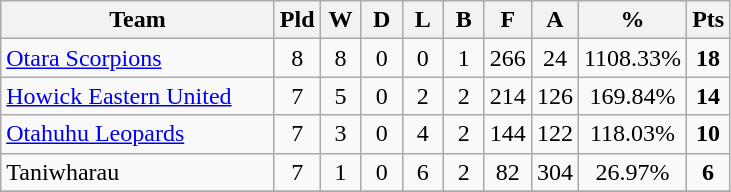<table class="wikitable" style="text-align:center;">
<tr>
<th width=175>Team</th>
<th width=20 abbr="Played">Pld</th>
<th width=20 abbr="Won">W</th>
<th width=20 abbr="Drawn">D</th>
<th width=20 abbr="Lost">L</th>
<th width=20 abbr="Bye">B</th>
<th width=20 abbr="For">F</th>
<th width=20 abbr="Against">A</th>
<th width=20 abbr="Percentage">%</th>
<th width=20 abbr="Points">Pts</th>
</tr>
<tr>
<td style="text-align:left;"><a href='#'>Otara Scorpions</a></td>
<td>8</td>
<td>8</td>
<td>0</td>
<td>0</td>
<td>1</td>
<td>266</td>
<td>24</td>
<td>1108.33%</td>
<td><strong>18</strong></td>
</tr>
<tr>
<td style="text-align:left;"><a href='#'>Howick Eastern United</a></td>
<td>7</td>
<td>5</td>
<td>0</td>
<td>2</td>
<td>2</td>
<td>214</td>
<td>126</td>
<td>169.84%</td>
<td><strong>14</strong></td>
</tr>
<tr>
<td style="text-align:left;"><a href='#'>Otahuhu Leopards</a></td>
<td>7</td>
<td>3</td>
<td>0</td>
<td>4</td>
<td>2</td>
<td>144</td>
<td>122</td>
<td>118.03%</td>
<td><strong>10</strong></td>
</tr>
<tr>
<td style="text-align:left;">Taniwharau</td>
<td>7</td>
<td>1</td>
<td>0</td>
<td>6</td>
<td>2</td>
<td>82</td>
<td>304</td>
<td>26.97%</td>
<td><strong>6</strong></td>
</tr>
<tr>
</tr>
</table>
